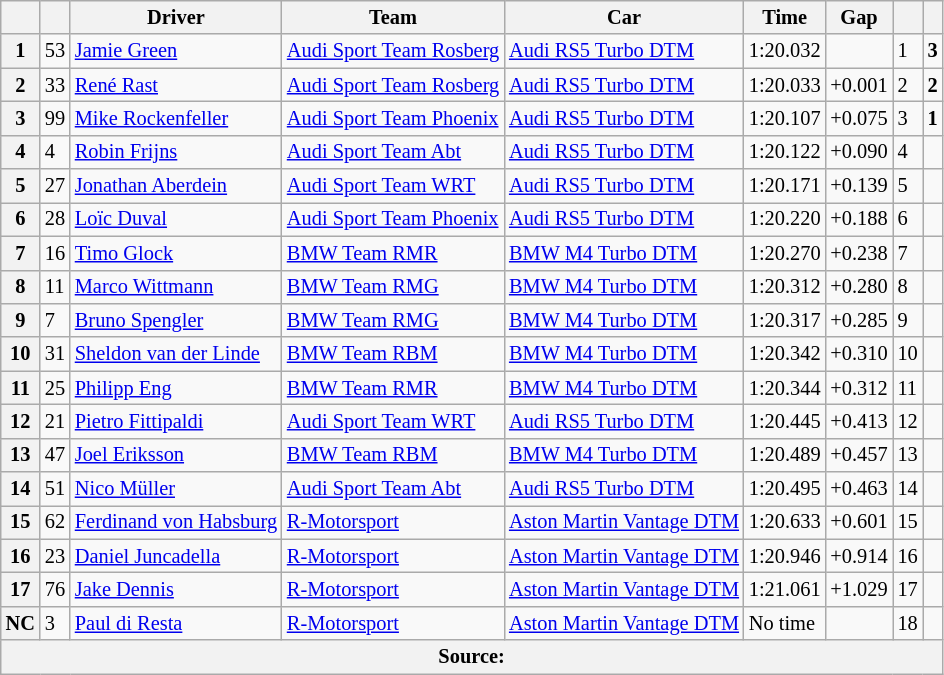<table class="wikitable" style="font-size: 85%">
<tr>
<th></th>
<th></th>
<th>Driver</th>
<th>Team</th>
<th>Car</th>
<th>Time</th>
<th>Gap</th>
<th></th>
<th></th>
</tr>
<tr>
<th>1</th>
<td>53</td>
<td> <a href='#'>Jamie Green</a></td>
<td><a href='#'>Audi Sport Team Rosberg</a></td>
<td><a href='#'>Audi RS5 Turbo DTM</a></td>
<td>1:20.032</td>
<td></td>
<td>1</td>
<td align=center><strong>3</strong></td>
</tr>
<tr>
<th>2</th>
<td>33</td>
<td> <a href='#'>René Rast</a></td>
<td><a href='#'>Audi Sport Team Rosberg</a></td>
<td><a href='#'>Audi RS5 Turbo DTM</a></td>
<td>1:20.033</td>
<td>+0.001</td>
<td>2</td>
<td align=center><strong>2</strong></td>
</tr>
<tr>
<th>3</th>
<td>99</td>
<td> <a href='#'>Mike Rockenfeller</a></td>
<td><a href='#'>Audi Sport Team Phoenix</a></td>
<td><a href='#'>Audi RS5 Turbo DTM</a></td>
<td>1:20.107</td>
<td>+0.075</td>
<td>3</td>
<td align=center><strong>1</strong></td>
</tr>
<tr>
<th>4</th>
<td>4</td>
<td> <a href='#'>Robin Frijns</a></td>
<td><a href='#'>Audi Sport Team Abt</a></td>
<td><a href='#'>Audi RS5 Turbo DTM</a></td>
<td>1:20.122</td>
<td>+0.090</td>
<td>4</td>
<td align=center></td>
</tr>
<tr>
<th>5</th>
<td>27</td>
<td> <a href='#'>Jonathan Aberdein</a></td>
<td><a href='#'>Audi Sport Team WRT</a></td>
<td><a href='#'>Audi RS5 Turbo DTM</a></td>
<td>1:20.171</td>
<td>+0.139</td>
<td>5</td>
<td align=center></td>
</tr>
<tr>
<th>6</th>
<td>28</td>
<td> <a href='#'>Loïc Duval</a></td>
<td><a href='#'>Audi Sport Team Phoenix</a></td>
<td><a href='#'>Audi RS5 Turbo DTM</a></td>
<td>1:20.220</td>
<td>+0.188</td>
<td>6</td>
<td align=center></td>
</tr>
<tr>
<th>7</th>
<td>16</td>
<td> <a href='#'>Timo Glock</a></td>
<td><a href='#'>BMW Team RMR</a></td>
<td><a href='#'>BMW M4 Turbo DTM</a></td>
<td>1:20.270</td>
<td>+0.238</td>
<td>7</td>
<td align=center></td>
</tr>
<tr>
<th>8</th>
<td>11</td>
<td> <a href='#'>Marco Wittmann</a></td>
<td><a href='#'>BMW Team RMG</a></td>
<td><a href='#'>BMW M4 Turbo DTM</a></td>
<td>1:20.312</td>
<td>+0.280</td>
<td>8</td>
<td align=center></td>
</tr>
<tr>
<th>9</th>
<td>7</td>
<td> <a href='#'>Bruno Spengler</a></td>
<td><a href='#'>BMW Team RMG</a></td>
<td><a href='#'>BMW M4 Turbo DTM</a></td>
<td>1:20.317</td>
<td>+0.285</td>
<td>9</td>
<td align=center></td>
</tr>
<tr>
<th>10</th>
<td>31</td>
<td> <a href='#'>Sheldon van der Linde</a></td>
<td><a href='#'>BMW Team RBM</a></td>
<td><a href='#'>BMW M4 Turbo DTM</a></td>
<td>1:20.342</td>
<td>+0.310</td>
<td>10</td>
<td align=center></td>
</tr>
<tr>
<th>11</th>
<td>25</td>
<td> <a href='#'>Philipp Eng</a></td>
<td><a href='#'>BMW Team RMR</a></td>
<td><a href='#'>BMW M4 Turbo DTM</a></td>
<td>1:20.344</td>
<td>+0.312</td>
<td>11</td>
<td align=center></td>
</tr>
<tr>
<th>12</th>
<td>21</td>
<td> <a href='#'>Pietro Fittipaldi</a></td>
<td><a href='#'>Audi Sport Team WRT</a></td>
<td><a href='#'>Audi RS5 Turbo DTM</a></td>
<td>1:20.445</td>
<td>+0.413</td>
<td>12</td>
<td align=center></td>
</tr>
<tr>
<th>13</th>
<td>47</td>
<td> <a href='#'>Joel Eriksson</a></td>
<td><a href='#'>BMW Team RBM</a></td>
<td><a href='#'>BMW M4 Turbo DTM</a></td>
<td>1:20.489</td>
<td>+0.457</td>
<td>13</td>
<td align=center></td>
</tr>
<tr>
<th>14</th>
<td>51</td>
<td> <a href='#'>Nico Müller</a></td>
<td><a href='#'>Audi Sport Team Abt</a></td>
<td><a href='#'>Audi RS5 Turbo DTM</a></td>
<td>1:20.495</td>
<td>+0.463</td>
<td>14</td>
<td align=center></td>
</tr>
<tr>
<th>15</th>
<td>62</td>
<td> <a href='#'>Ferdinand von Habsburg</a></td>
<td><a href='#'>R-Motorsport</a></td>
<td><a href='#'>Aston Martin Vantage DTM</a></td>
<td>1:20.633</td>
<td>+0.601</td>
<td>15</td>
<td align=center></td>
</tr>
<tr>
<th>16</th>
<td>23</td>
<td> <a href='#'>Daniel Juncadella</a></td>
<td><a href='#'>R-Motorsport</a></td>
<td><a href='#'>Aston Martin Vantage DTM</a></td>
<td>1:20.946</td>
<td>+0.914</td>
<td>16</td>
<td align=center></td>
</tr>
<tr>
<th>17</th>
<td>76</td>
<td> <a href='#'>Jake Dennis</a></td>
<td><a href='#'>R-Motorsport</a></td>
<td><a href='#'>Aston Martin Vantage DTM</a></td>
<td>1:21.061</td>
<td>+1.029</td>
<td>17</td>
<td align=center></td>
</tr>
<tr>
<th>NC</th>
<td>3</td>
<td> <a href='#'>Paul di Resta</a></td>
<td><a href='#'>R-Motorsport</a></td>
<td><a href='#'>Aston Martin Vantage DTM</a></td>
<td>No time</td>
<td></td>
<td>18</td>
<td align=center></td>
</tr>
<tr>
<th colspan=9>Source:</th>
</tr>
</table>
